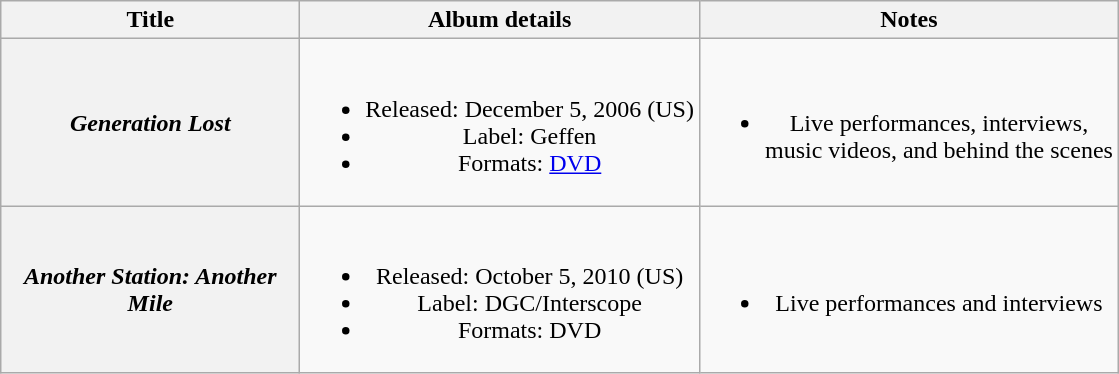<table class="wikitable plainrowheaders" style="text-align:center;" border="1">
<tr>
<th scope="col" rowspan="1" style="width:12em;">Title</th>
<th scope="col" rowspan="1">Album details</th>
<th scope="col" rowspan="1">Notes</th>
</tr>
<tr>
<th scope="row"><em>Generation Lost</em></th>
<td><br><ul><li>Released: December 5, 2006 <span>(US)</span></li><li>Label: Geffen</li><li>Formats: <a href='#'>DVD</a></li></ul></td>
<td><br><ul><li>Live performances, interviews,<br>music videos, and behind the scenes</li></ul></td>
</tr>
<tr>
<th scope="row"><em>Another Station: Another Mile</em></th>
<td><br><ul><li>Released: October 5, 2010 <span>(US)</span></li><li>Label: DGC/Interscope</li><li>Formats: DVD</li></ul></td>
<td><br><ul><li>Live performances and interviews</li></ul></td>
</tr>
</table>
